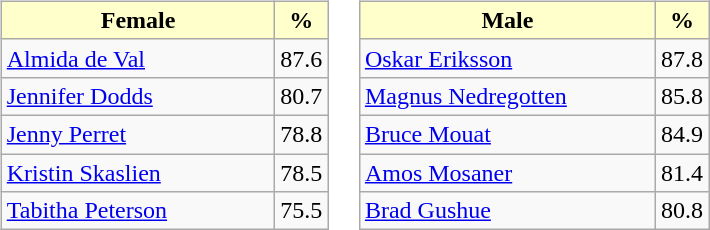<table>
<tr>
<td valign=top><br><table class="wikitable">
<tr>
<th style="background:#ffc; width:175px;">Female</th>
<th style="background:#ffc;">%</th>
</tr>
<tr>
<td> <a href='#'>Almida de Val</a></td>
<td>87.6</td>
</tr>
<tr>
<td> <a href='#'>Jennifer Dodds</a></td>
<td>80.7</td>
</tr>
<tr>
<td> <a href='#'>Jenny Perret</a></td>
<td>78.8</td>
</tr>
<tr>
<td> <a href='#'>Kristin Skaslien</a></td>
<td>78.5</td>
</tr>
<tr>
<td> <a href='#'>Tabitha Peterson</a></td>
<td>75.5</td>
</tr>
</table>
</td>
<td valign=top><br><table class="wikitable">
<tr>
<th style="background:#ffc; width:190px;">Male</th>
<th style="background:#ffc;">%</th>
</tr>
<tr>
<td> <a href='#'>Oskar Eriksson</a></td>
<td>87.8</td>
</tr>
<tr>
<td> <a href='#'>Magnus Nedregotten</a></td>
<td>85.8</td>
</tr>
<tr>
<td> <a href='#'>Bruce Mouat</a></td>
<td>84.9</td>
</tr>
<tr>
<td> <a href='#'>Amos Mosaner</a></td>
<td>81.4</td>
</tr>
<tr>
<td> <a href='#'>Brad Gushue</a></td>
<td>80.8</td>
</tr>
</table>
</td>
</tr>
</table>
